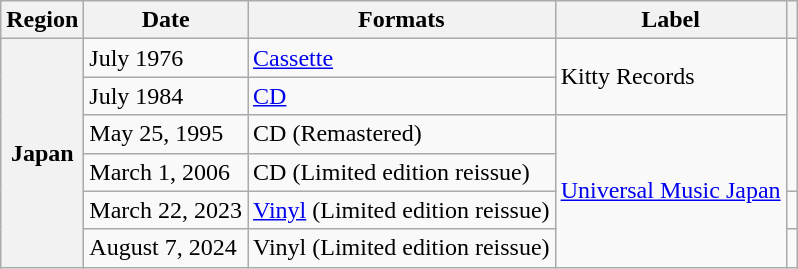<table class="wikitable plainrowheaders">
<tr>
<th scope="col">Region</th>
<th scope="col">Date</th>
<th scope="col">Formats</th>
<th scope="col">Label</th>
<th scope="col" class="unsortable"></th>
</tr>
<tr>
<th rowspan="6" scope="row">Japan</th>
<td>July 1976</td>
<td><a href='#'>Cassette</a></td>
<td rowspan="2">Kitty Records</td>
<td rowspan="4" align="center"></td>
</tr>
<tr>
<td>July 1984</td>
<td><a href='#'>CD</a></td>
</tr>
<tr>
<td>May 25, 1995</td>
<td>CD (Remastered)</td>
<td rowspan="4"><a href='#'>Universal Music Japan</a></td>
</tr>
<tr>
<td>March 1, 2006</td>
<td>CD (Limited edition reissue)</td>
</tr>
<tr>
<td>March 22, 2023</td>
<td><a href='#'>Vinyl</a> (Limited edition reissue)</td>
<td align="center"></td>
</tr>
<tr>
<td>August 7, 2024</td>
<td>Vinyl (Limited edition reissue)</td>
<td align="center"></td>
</tr>
</table>
